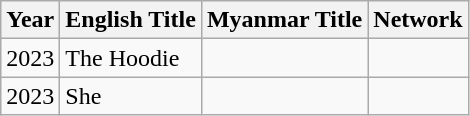<table class="wikitable">
<tr>
<th>Year</th>
<th>English Title</th>
<th>Myanmar Title</th>
<th>Network</th>
</tr>
<tr>
<td>2023</td>
<td>The Hoodie</td>
<td></td>
<td></td>
</tr>
<tr>
<td>2023</td>
<td>She</td>
<td></td>
<td></td>
</tr>
</table>
